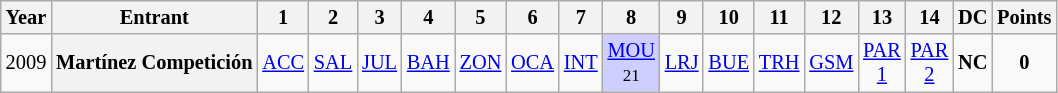<table class="wikitable" style="text-align:center; font-size:85%">
<tr>
<th>Year</th>
<th>Entrant</th>
<th>1</th>
<th>2</th>
<th>3</th>
<th>4</th>
<th>5</th>
<th>6</th>
<th>7</th>
<th>8</th>
<th>9</th>
<th>10</th>
<th>11</th>
<th>12</th>
<th>13</th>
<th>14</th>
<th>DC</th>
<th>Points</th>
</tr>
<tr>
<td>2009</td>
<th>Martínez Competición</th>
<td><a href='#'>ACC</a></td>
<td><a href='#'>SAL</a></td>
<td><a href='#'>JUL</a></td>
<td><a href='#'>BAH</a></td>
<td><a href='#'>ZON</a></td>
<td><a href='#'>OCA</a></td>
<td><a href='#'>INT</a></td>
<td style="background:#CFCFFF;"><a href='#'>MOU</a><br><small>21</small></td>
<td><a href='#'>LRJ</a></td>
<td><a href='#'>BUE</a></td>
<td><a href='#'>TRH</a></td>
<td><a href='#'>GSM</a></td>
<td><a href='#'>PAR<br>1</a></td>
<td><a href='#'>PAR<br>2</a></td>
<td><strong>NC</strong></td>
<td><strong>0</strong></td>
</tr>
</table>
